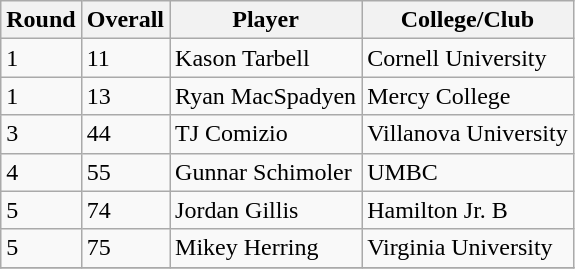<table class="wikitable">
<tr>
<th>Round</th>
<th>Overall</th>
<th>Player</th>
<th>College/Club</th>
</tr>
<tr>
<td>1</td>
<td>11</td>
<td>Kason Tarbell</td>
<td>Cornell University</td>
</tr>
<tr>
<td>1</td>
<td>13</td>
<td>Ryan MacSpadyen</td>
<td>Mercy College</td>
</tr>
<tr>
<td>3</td>
<td>44</td>
<td>TJ Comizio</td>
<td>Villanova University</td>
</tr>
<tr>
<td>4</td>
<td>55</td>
<td>Gunnar Schimoler</td>
<td>UMBC</td>
</tr>
<tr>
<td>5</td>
<td>74</td>
<td>Jordan Gillis</td>
<td>Hamilton Jr. B</td>
</tr>
<tr>
<td>5</td>
<td>75</td>
<td>Mikey Herring</td>
<td>Virginia University</td>
</tr>
<tr>
</tr>
</table>
